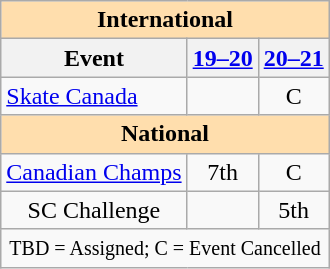<table class="wikitable" style="text-align:center">
<tr>
<th style="background-color: #ffdead; " colspan=3 align=center>International</th>
</tr>
<tr>
<th>Event</th>
<th><a href='#'>19–20</a></th>
<th><a href='#'>20–21</a></th>
</tr>
<tr>
<td align=left> <a href='#'>Skate Canada</a></td>
<td></td>
<td>C</td>
</tr>
<tr>
<th style="background-color: #ffdead; " colspan=3 align=center>National</th>
</tr>
<tr>
<td align=left><a href='#'>Canadian Champs</a></td>
<td>7th</td>
<td>C</td>
</tr>
<tr>
<td>SC Challenge</td>
<td></td>
<td>5th</td>
</tr>
<tr>
<td colspan=3 align=center><small>TBD = Assigned; C = Event Cancelled</small></td>
</tr>
</table>
